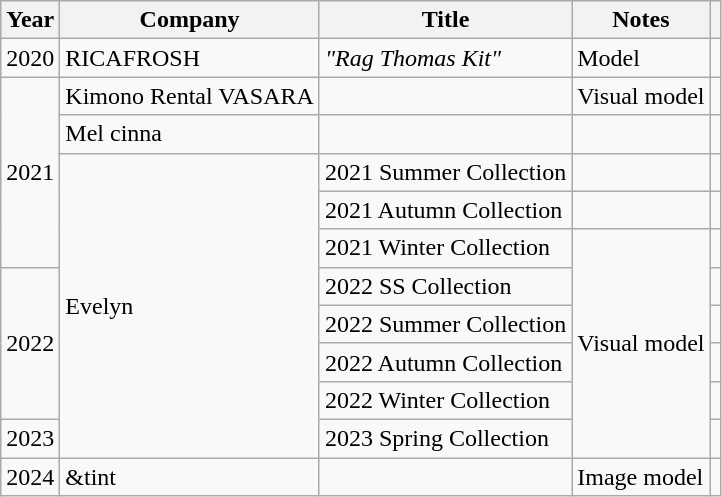<table class="wikitable sortable">
<tr>
<th>Year</th>
<th>Company</th>
<th>Title</th>
<th class="unsortable">Notes</th>
<th class="unsortable"></th>
</tr>
<tr>
<td>2020</td>
<td>RICAFROSH</td>
<td><em>"Rag Thomas Kit"</em></td>
<td>Model</td>
<td></td>
</tr>
<tr>
<td rowspan="5">2021</td>
<td>Kimono Rental VASARA</td>
<td></td>
<td>Visual model</td>
<td></td>
</tr>
<tr>
<td>Mel cinna</td>
<td></td>
<td></td>
<td></td>
</tr>
<tr>
<td rowspan="8">Evelyn</td>
<td>2021 Summer Collection</td>
<td></td>
<td></td>
</tr>
<tr>
<td>2021 Autumn Collection</td>
<td></td>
<td></td>
</tr>
<tr>
<td>2021 Winter Collection</td>
<td rowspan="6">Visual model</td>
<td></td>
</tr>
<tr>
<td rowspan="4">2022</td>
<td>2022 SS Collection</td>
<td></td>
</tr>
<tr>
<td>2022 Summer Collection</td>
<td></td>
</tr>
<tr>
<td>2022 Autumn Collection</td>
<td></td>
</tr>
<tr>
<td>2022 Winter Collection</td>
<td></td>
</tr>
<tr>
<td>2023</td>
<td>2023 Spring Collection</td>
<td></td>
</tr>
<tr>
<td>2024</td>
<td>&tint</td>
<td></td>
<td>Image model</td>
<td></td>
</tr>
</table>
